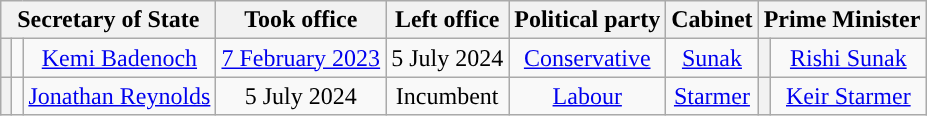<table class="wikitable" style="text-align:center">
<tr>
<th colspan=3>Secretary of State</th>
<th>Took office</th>
<th>Left office</th>
<th>Political party</th>
<th>Cabinet</th>
<th colspan=2>Prime Minister</th>
</tr>
<tr>
<th style="background-color:"></th>
<td></td>
<td><a href='#'>Kemi Badenoch</a><br></td>
<td><a href='#'>7 February 2023</a></td>
<td>5 July 2024</td>
<td><a href='#'>Conservative</a></td>
<td><a href='#'>Sunak</a></td>
<th style="background-color:"></th>
<td><a href='#'>Rishi Sunak</a></td>
</tr>
<tr>
<th style="background-color:"></th>
<td></td>
<td><a href='#'>Jonathan Reynolds</a><br></td>
<td>5 July 2024</td>
<td>Incumbent</td>
<td><a href='#'>Labour</a></td>
<td><a href='#'>Starmer</a></td>
<th style="background-color:"></th>
<td><a href='#'>Keir Starmer</a></td>
</tr>
</table>
